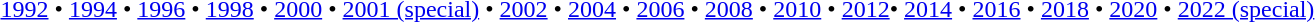<table id=toc class=toc summary=Contents>
<tr>
<td align=center><br><a href='#'>1992</a> • <a href='#'>1994</a> • <a href='#'>1996</a> • <a href='#'>1998</a> • <a href='#'>2000</a> • <a href='#'>2001 (special)</a> • <a href='#'>2002</a> • <a href='#'>2004</a> • <a href='#'>2006</a> • <a href='#'>2008</a> • <a href='#'>2010</a> • <a href='#'>2012</a>• <a href='#'>2014</a> • <a href='#'>2016</a> • <a href='#'>2018</a> • <a href='#'>2020</a> • <a href='#'>2022 (special)</a></td>
</tr>
</table>
